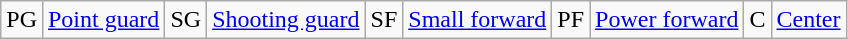<table class=wikitable>
<tr>
<td>PG</td>
<td><a href='#'>Point guard</a></td>
<td>SG</td>
<td><a href='#'>Shooting guard</a></td>
<td>SF</td>
<td><a href='#'>Small forward</a></td>
<td>PF</td>
<td><a href='#'>Power forward</a></td>
<td>C</td>
<td><a href='#'>Center</a></td>
</tr>
</table>
